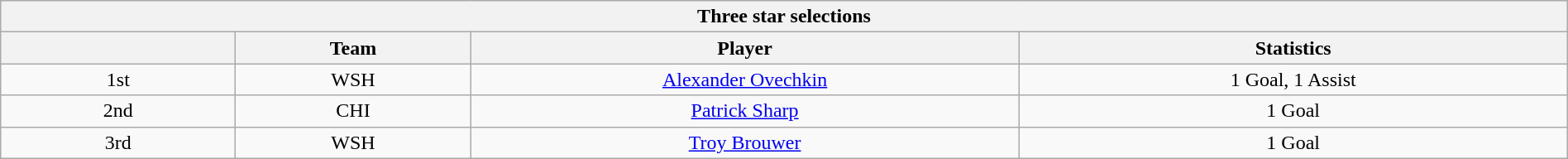<table class="wikitable" style="width:100%;text-align: center;">
<tr>
<th colspan=4>Three star selections</th>
</tr>
<tr>
<th style="width:15%;"></th>
<th style="width:15%;">Team</th>
<th style="width:35%;">Player</th>
<th style="width:35%;">Statistics</th>
</tr>
<tr>
<td>1st</td>
<td>WSH</td>
<td><a href='#'>Alexander Ovechkin</a></td>
<td>1 Goal, 1 Assist</td>
</tr>
<tr>
<td>2nd</td>
<td>CHI</td>
<td><a href='#'>Patrick Sharp</a></td>
<td>1 Goal</td>
</tr>
<tr>
<td>3rd</td>
<td>WSH</td>
<td><a href='#'>Troy Brouwer</a></td>
<td>1 Goal</td>
</tr>
</table>
